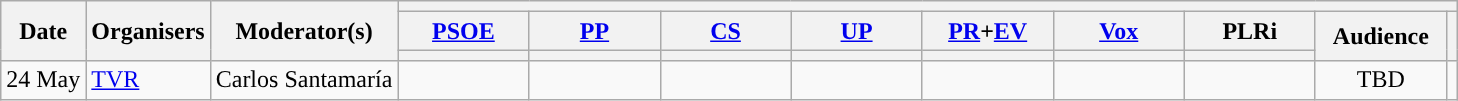<table class="wikitable" style="text-align:center;">
<tr>
<th rowspan="3">Date</th>
<th rowspan="3">Organisers</th>
<th rowspan="3">Moderator(s)</th>
<th colspan="10">  </th>
</tr>
<tr>
<th scope="col" style="width:5em;"><a href='#'>PSOE</a></th>
<th scope="col" style="width:5em;"><a href='#'>PP</a></th>
<th scope="col" style="width:5em;"><a href='#'>CS</a></th>
<th scope="col" style="width:5em;"><a href='#'>UP</a></th>
<th scope="col" style="width:5em;"><a href='#'>PR</a>+<a href='#'>EV</a></th>
<th scope="col" style="width:5em;"><a href='#'>Vox</a></th>
<th scope="col" style="width:5em;">PLRi</th>
<th rowspan="2" scope="col" style="width:5em;">Audience</th>
<th rowspan="2"></th>
</tr>
<tr>
<th style="color:inherit;background:"></th>
<th style="color:inherit;background:"></th>
<th style="color:inherit;background:"></th>
<th style="color:inherit;background:"></th>
<th style="color:inherit;background:"></th>
<th style="color:inherit;background:"></th>
<th style="color:inherit;background:"></th>
</tr>
<tr>
<td style="white-space:nowrap; text-align:left;">24 May</td>
<td style="white-space:nowrap; text-align:left;"><a href='#'>TVR</a></td>
<td style="white-space:nowrap; text-align:left;">Carlos Santamaría</td>
<td></td>
<td></td>
<td></td>
<td></td>
<td></td>
<td></td>
<td></td>
<td>TBD</td>
<td></td>
</tr>
</table>
